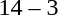<table style="text-align:center">
<tr>
<th width=200></th>
<th width=100></th>
<th width=200></th>
</tr>
<tr>
<td align=right><strong></strong></td>
<td>14 – 3</td>
<td align=left></td>
</tr>
<tr>
</tr>
</table>
